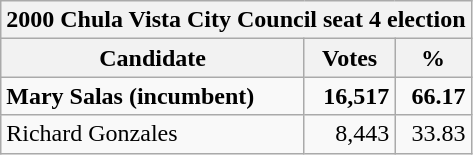<table class=wikitable>
<tr>
<th colspan=3>2000 Chula Vista City Council seat 4 election</th>
</tr>
<tr>
<th>Candidate</th>
<th>Votes</th>
<th>%</th>
</tr>
<tr>
<td><strong>Mary Salas (incumbent)</strong></td>
<td align="right"><strong>16,517</strong></td>
<td align="right"><strong>66.17</strong></td>
</tr>
<tr>
<td>Richard Gonzales</td>
<td align="right">8,443</td>
<td align="right">33.83</td>
</tr>
</table>
